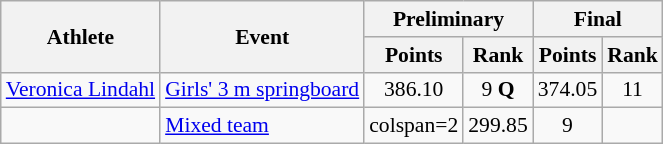<table class="wikitable" style="font-size:90%;">
<tr>
<th rowspan=2>Athlete</th>
<th rowspan=2>Event</th>
<th colspan=2>Preliminary</th>
<th colspan=2>Final</th>
</tr>
<tr>
<th>Points</th>
<th>Rank</th>
<th>Points</th>
<th>Rank</th>
</tr>
<tr align=center>
<td align=left><a href='#'>Veronica Lindahl</a></td>
<td align=left><a href='#'>Girls' 3 m springboard</a></td>
<td>386.10</td>
<td>9 <strong>Q</strong></td>
<td>374.05</td>
<td>11</td>
</tr>
<tr align=center>
<td align=left><br></td>
<td align=left><a href='#'>Mixed team</a></td>
<td>colspan=2 </td>
<td>299.85</td>
<td>9</td>
</tr>
</table>
